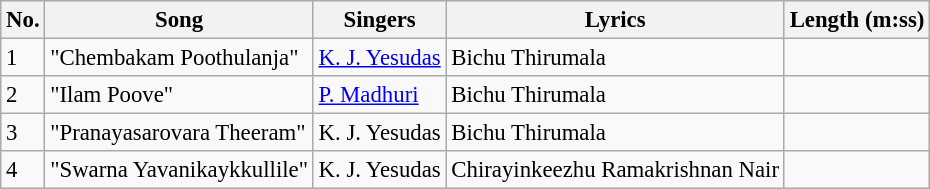<table class="wikitable" style="font-size:95%;">
<tr>
<th>No.</th>
<th>Song</th>
<th>Singers</th>
<th>Lyrics</th>
<th>Length (m:ss)</th>
</tr>
<tr>
<td>1</td>
<td>"Chembakam Poothulanja"</td>
<td><a href='#'>K. J. Yesudas</a></td>
<td>Bichu Thirumala</td>
<td></td>
</tr>
<tr>
<td>2</td>
<td>"Ilam Poove"</td>
<td><a href='#'>P. Madhuri</a></td>
<td>Bichu Thirumala</td>
<td></td>
</tr>
<tr>
<td>3</td>
<td>"Pranayasarovara Theeram"</td>
<td>K. J. Yesudas</td>
<td>Bichu Thirumala</td>
<td></td>
</tr>
<tr>
<td>4</td>
<td>"Swarna Yavanikaykkullile"</td>
<td>K. J. Yesudas</td>
<td>Chirayinkeezhu Ramakrishnan Nair</td>
<td></td>
</tr>
</table>
